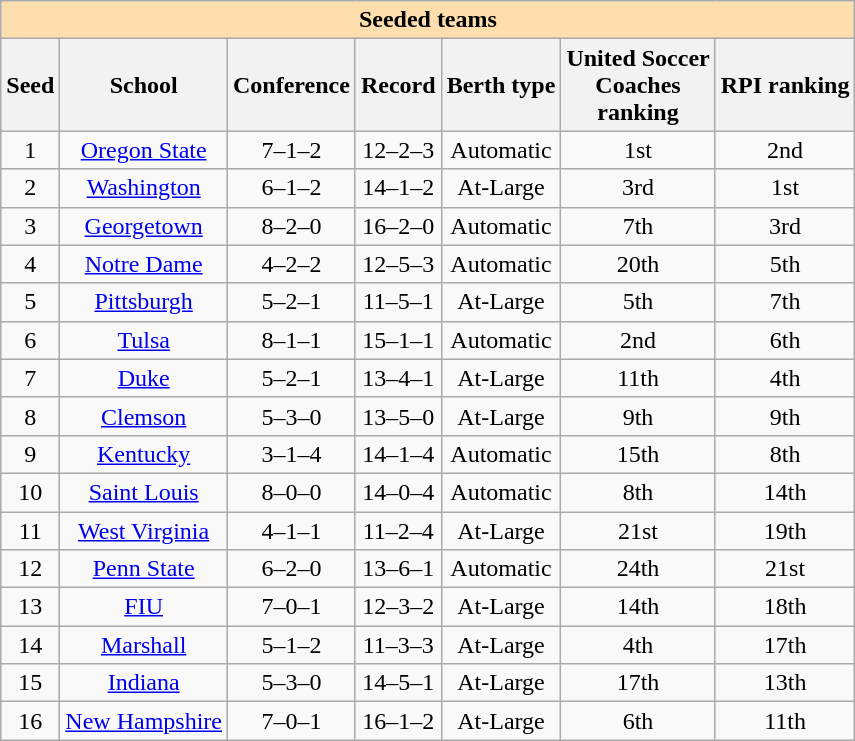<table class="wikitable" style="text-align: center;">
<tr>
<th colspan="7" style="background:#ffdead;">Seeded teams</th>
</tr>
<tr>
<th>Seed</th>
<th>School</th>
<th>Conference</th>
<th>Record</th>
<th>Berth type</th>
<th>United Soccer<br>Coaches<br>ranking</th>
<th>RPI ranking</th>
</tr>
<tr>
<td>1</td>
<td><a href='#'>Oregon State</a></td>
<td>7–1–2</td>
<td>12–2–3</td>
<td>Automatic</td>
<td>1st</td>
<td>2nd</td>
</tr>
<tr>
<td>2</td>
<td><a href='#'>Washington</a></td>
<td>6–1–2</td>
<td>14–1–2</td>
<td>At-Large</td>
<td>3rd</td>
<td>1st</td>
</tr>
<tr>
<td>3</td>
<td><a href='#'>Georgetown</a></td>
<td>8–2–0</td>
<td>16–2–0</td>
<td>Automatic</td>
<td>7th</td>
<td>3rd</td>
</tr>
<tr>
<td>4</td>
<td><a href='#'>Notre Dame</a></td>
<td>4–2–2</td>
<td>12–5–3</td>
<td>Automatic</td>
<td>20th</td>
<td>5th</td>
</tr>
<tr>
<td>5</td>
<td><a href='#'>Pittsburgh</a></td>
<td>5–2–1</td>
<td>11–5–1</td>
<td>At-Large</td>
<td>5th</td>
<td>7th</td>
</tr>
<tr>
<td>6</td>
<td><a href='#'>Tulsa</a></td>
<td>8–1–1</td>
<td>15–1–1</td>
<td>Automatic</td>
<td>2nd</td>
<td>6th</td>
</tr>
<tr>
<td>7</td>
<td><a href='#'>Duke</a></td>
<td>5–2–1</td>
<td>13–4–1</td>
<td>At-Large</td>
<td>11th</td>
<td>4th</td>
</tr>
<tr>
<td>8</td>
<td><a href='#'>Clemson</a></td>
<td>5–3–0</td>
<td>13–5–0</td>
<td>At-Large</td>
<td>9th</td>
<td>9th</td>
</tr>
<tr>
<td>9</td>
<td><a href='#'>Kentucky</a></td>
<td>3–1–4</td>
<td>14–1–4</td>
<td>Automatic</td>
<td>15th</td>
<td>8th</td>
</tr>
<tr>
<td>10</td>
<td><a href='#'>Saint Louis</a></td>
<td>8–0–0</td>
<td>14–0–4</td>
<td>Automatic</td>
<td>8th</td>
<td>14th</td>
</tr>
<tr>
<td>11</td>
<td><a href='#'>West Virginia</a></td>
<td>4–1–1</td>
<td>11–2–4</td>
<td>At-Large</td>
<td>21st</td>
<td>19th</td>
</tr>
<tr>
<td>12</td>
<td><a href='#'>Penn State</a></td>
<td>6–2–0</td>
<td>13–6–1</td>
<td>Automatic</td>
<td>24th</td>
<td>21st</td>
</tr>
<tr>
<td>13</td>
<td><a href='#'>FIU</a></td>
<td>7–0–1</td>
<td>12–3–2</td>
<td>At-Large</td>
<td>14th</td>
<td>18th</td>
</tr>
<tr>
<td>14</td>
<td><a href='#'>Marshall</a></td>
<td>5–1–2</td>
<td>11–3–3</td>
<td>At-Large</td>
<td>4th</td>
<td>17th</td>
</tr>
<tr>
<td>15</td>
<td><a href='#'>Indiana</a></td>
<td>5–3–0</td>
<td>14–5–1</td>
<td>At-Large</td>
<td>17th</td>
<td>13th</td>
</tr>
<tr>
<td>16</td>
<td><a href='#'>New Hampshire</a></td>
<td>7–0–1</td>
<td>16–1–2</td>
<td>At-Large</td>
<td>6th</td>
<td>11th</td>
</tr>
</table>
